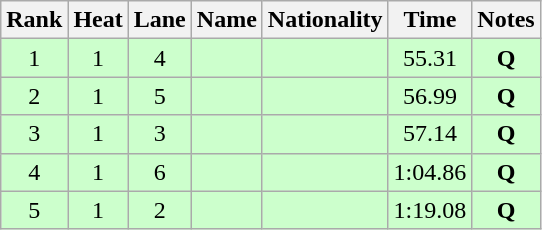<table class="wikitable sortable" style="text-align:center">
<tr>
<th>Rank</th>
<th>Heat</th>
<th>Lane</th>
<th>Name</th>
<th>Nationality</th>
<th>Time</th>
<th>Notes</th>
</tr>
<tr bgcolor=ccffcc>
<td>1</td>
<td>1</td>
<td>4</td>
<td align=left></td>
<td align=left></td>
<td>55.31</td>
<td><strong>Q</strong></td>
</tr>
<tr bgcolor=ccffcc>
<td>2</td>
<td>1</td>
<td>5</td>
<td align=left></td>
<td align=left></td>
<td>56.99</td>
<td><strong>Q</strong></td>
</tr>
<tr bgcolor=ccffcc>
<td>3</td>
<td>1</td>
<td>3</td>
<td align=left></td>
<td align=left></td>
<td>57.14</td>
<td><strong>Q</strong></td>
</tr>
<tr bgcolor=ccffcc>
<td>4</td>
<td>1</td>
<td>6</td>
<td align=left></td>
<td align=left></td>
<td>1:04.86</td>
<td><strong>Q</strong></td>
</tr>
<tr bgcolor=ccffcc>
<td>5</td>
<td>1</td>
<td>2</td>
<td align=left></td>
<td align=left></td>
<td>1:19.08</td>
<td><strong>Q</strong></td>
</tr>
</table>
